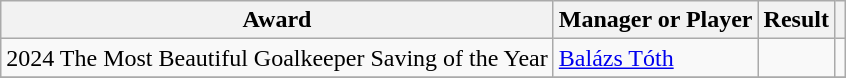<table class="wikitable" style="text-align:center;">
<tr>
<th>Award</th>
<th>Manager or Player</th>
<th>Result</th>
<th></th>
</tr>
<tr>
<td rowspan="1" style="text-align:left;">2024 The Most Beautiful Goalkeeper Saving of the Year</td>
<td style="text-align:left;"> <a href='#'>Balázs Tóth</a></td>
<td></td>
<td rowspan="1"></td>
</tr>
<tr>
</tr>
</table>
